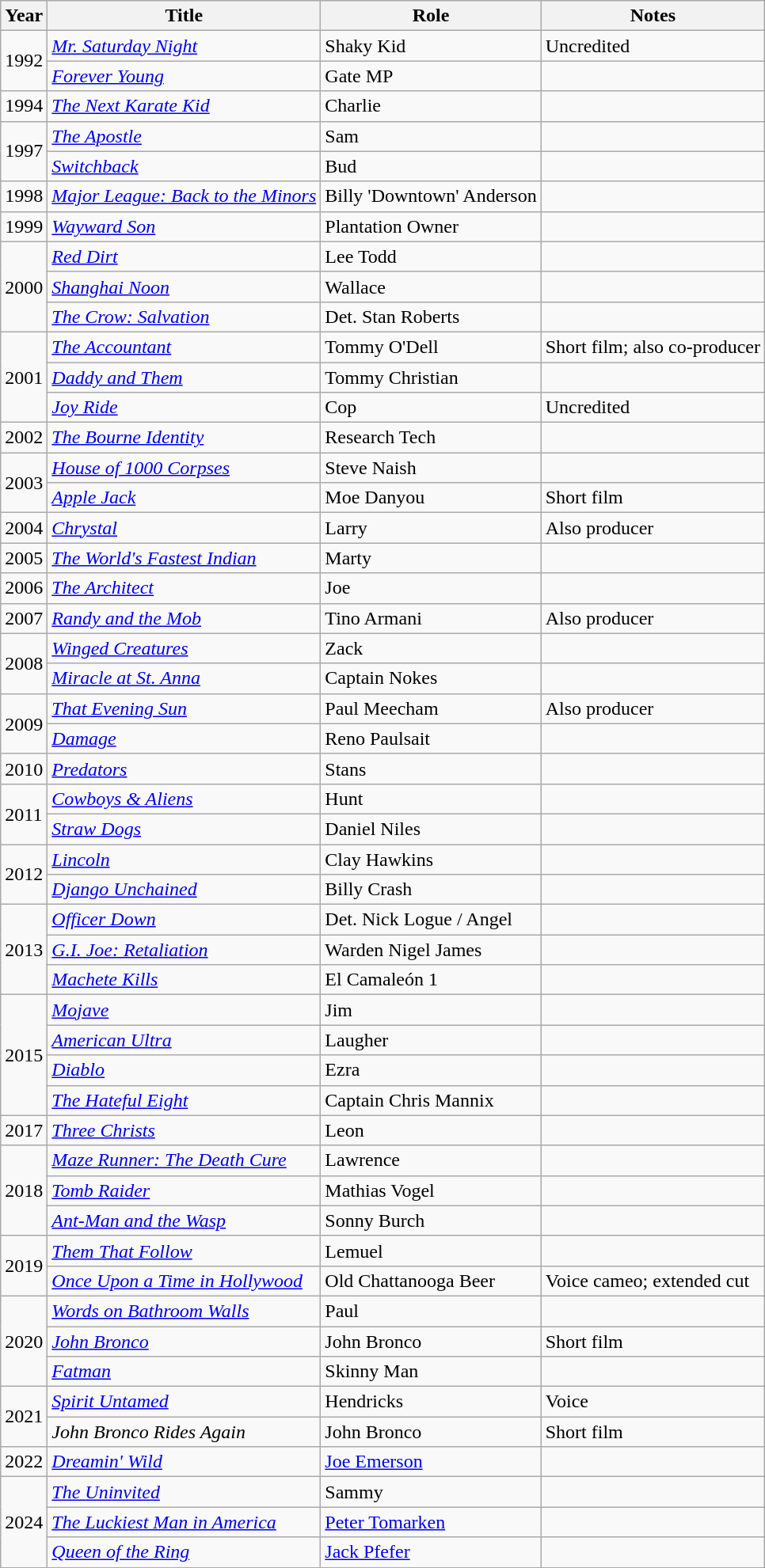<table class="wikitable sortable">
<tr>
<th>Year</th>
<th>Title</th>
<th>Role</th>
<th>Notes</th>
</tr>
<tr>
<td rowspan="2">1992</td>
<td><em><a href='#'>Mr. Saturday Night</a></em></td>
<td>Shaky Kid</td>
<td>Uncredited</td>
</tr>
<tr>
<td><em><a href='#'>Forever Young</a></em></td>
<td>Gate MP</td>
<td></td>
</tr>
<tr>
<td>1994</td>
<td><em><a href='#'>The Next Karate Kid</a></em></td>
<td>Charlie</td>
<td></td>
</tr>
<tr>
<td rowspan="2">1997</td>
<td><em><a href='#'>The Apostle</a></em></td>
<td>Sam</td>
<td></td>
</tr>
<tr>
<td><em><a href='#'>Switchback</a></em></td>
<td>Bud</td>
<td></td>
</tr>
<tr>
<td>1998</td>
<td><em><a href='#'>Major League: Back to the Minors</a></em></td>
<td>Billy 'Downtown' Anderson</td>
<td></td>
</tr>
<tr>
<td>1999</td>
<td><em><a href='#'>Wayward Son</a></em></td>
<td>Plantation Owner</td>
<td></td>
</tr>
<tr>
<td rowspan="3">2000</td>
<td><em><a href='#'>Red Dirt</a></em></td>
<td>Lee Todd</td>
<td></td>
</tr>
<tr>
<td><em><a href='#'>Shanghai Noon</a></em></td>
<td>Wallace</td>
<td></td>
</tr>
<tr>
<td><em><a href='#'>The Crow: Salvation</a></em></td>
<td>Det. Stan Roberts</td>
<td></td>
</tr>
<tr>
<td rowspan="3">2001</td>
<td><em><a href='#'>The Accountant</a></em></td>
<td>Tommy O'Dell</td>
<td>Short film; also co-producer</td>
</tr>
<tr>
<td><em><a href='#'>Daddy and Them</a></em></td>
<td>Tommy Christian</td>
<td></td>
</tr>
<tr>
<td><em><a href='#'>Joy Ride</a></em></td>
<td>Cop</td>
<td>Uncredited</td>
</tr>
<tr>
<td>2002</td>
<td><em><a href='#'>The Bourne Identity</a></em></td>
<td>Research Tech</td>
<td></td>
</tr>
<tr>
<td rowspan="2">2003</td>
<td><em><a href='#'>House of 1000 Corpses</a></em></td>
<td>Steve Naish</td>
<td></td>
</tr>
<tr>
<td><em><a href='#'>Apple Jack</a></em></td>
<td>Moe Danyou</td>
<td>Short film</td>
</tr>
<tr>
<td>2004</td>
<td><em><a href='#'>Chrystal</a></em></td>
<td>Larry</td>
<td>Also producer</td>
</tr>
<tr>
<td>2005</td>
<td><em><a href='#'>The World's Fastest Indian</a></em></td>
<td>Marty</td>
<td></td>
</tr>
<tr>
<td>2006</td>
<td><em><a href='#'>The Architect</a></em></td>
<td>Joe</td>
<td></td>
</tr>
<tr>
<td>2007</td>
<td><em><a href='#'>Randy and the Mob</a></em></td>
<td>Tino Armani</td>
<td>Also producer</td>
</tr>
<tr>
<td rowspan="2">2008</td>
<td><em><a href='#'>Winged Creatures</a></em></td>
<td>Zack</td>
<td></td>
</tr>
<tr>
<td><em><a href='#'>Miracle at St. Anna</a></em></td>
<td>Captain Nokes</td>
<td></td>
</tr>
<tr>
<td rowspan="2">2009</td>
<td><em><a href='#'>That Evening Sun</a></em></td>
<td>Paul Meecham</td>
<td>Also producer</td>
</tr>
<tr>
<td><em><a href='#'>Damage</a></em></td>
<td>Reno Paulsait</td>
<td></td>
</tr>
<tr>
<td>2010</td>
<td><em><a href='#'>Predators</a></em></td>
<td>Stans</td>
<td></td>
</tr>
<tr>
<td rowspan="2">2011</td>
<td><em><a href='#'>Cowboys & Aliens</a></em></td>
<td>Hunt</td>
<td></td>
</tr>
<tr>
<td><em><a href='#'>Straw Dogs</a></em></td>
<td>Daniel Niles</td>
<td></td>
</tr>
<tr>
<td rowspan="2">2012</td>
<td><em><a href='#'>Lincoln</a></em></td>
<td>Clay Hawkins</td>
<td></td>
</tr>
<tr>
<td><em><a href='#'>Django Unchained</a></em></td>
<td>Billy Crash</td>
<td></td>
</tr>
<tr>
<td rowspan="3">2013</td>
<td><em><a href='#'>Officer Down</a></em></td>
<td>Det. Nick Logue / Angel</td>
<td></td>
</tr>
<tr>
<td><em><a href='#'>G.I. Joe: Retaliation</a></em></td>
<td>Warden Nigel James</td>
<td></td>
</tr>
<tr>
<td><em><a href='#'>Machete Kills</a></em></td>
<td>El Camaleón 1</td>
<td></td>
</tr>
<tr>
<td rowspan="4">2015</td>
<td><em><a href='#'>Mojave</a></em></td>
<td>Jim</td>
<td></td>
</tr>
<tr>
<td><em><a href='#'>American Ultra</a></em></td>
<td>Laugher</td>
<td></td>
</tr>
<tr>
<td><em><a href='#'>Diablo</a></em></td>
<td>Ezra</td>
<td></td>
</tr>
<tr>
<td><em><a href='#'>The Hateful Eight</a></em></td>
<td>Captain Chris Mannix</td>
<td></td>
</tr>
<tr>
<td>2017</td>
<td><em><a href='#'>Three Christs</a></em></td>
<td>Leon</td>
<td></td>
</tr>
<tr>
<td rowspan="3">2018</td>
<td><em><a href='#'>Maze Runner: The Death Cure</a></em></td>
<td>Lawrence</td>
<td></td>
</tr>
<tr>
<td><em><a href='#'>Tomb Raider</a></em></td>
<td>Mathias Vogel</td>
<td></td>
</tr>
<tr>
<td><em><a href='#'>Ant-Man and the Wasp</a></em></td>
<td>Sonny Burch</td>
<td></td>
</tr>
<tr>
<td rowspan="2">2019</td>
<td><em><a href='#'>Them That Follow</a></em></td>
<td>Lemuel</td>
<td></td>
</tr>
<tr>
<td><em><a href='#'>Once Upon a Time in Hollywood</a></em></td>
<td>Old Chattanooga Beer</td>
<td>Voice cameo; extended cut</td>
</tr>
<tr>
<td rowspan="3">2020</td>
<td><em><a href='#'>Words on Bathroom Walls</a></em></td>
<td>Paul</td>
<td></td>
</tr>
<tr>
<td><em><a href='#'>John Bronco</a></em></td>
<td>John Bronco</td>
<td>Short film</td>
</tr>
<tr>
<td><em><a href='#'>Fatman</a></em></td>
<td>Skinny Man</td>
<td></td>
</tr>
<tr>
<td rowspan="2">2021</td>
<td><em><a href='#'>Spirit Untamed</a></em></td>
<td>Hendricks</td>
<td>Voice</td>
</tr>
<tr>
<td><em>John Bronco Rides Again</em></td>
<td>John Bronco</td>
<td>Short film</td>
</tr>
<tr>
<td>2022</td>
<td><em><a href='#'>Dreamin' Wild</a></em></td>
<td><a href='#'>Joe Emerson</a></td>
<td></td>
</tr>
<tr>
<td rowspan=3>2024</td>
<td><em><a href='#'>The Uninvited</a></em></td>
<td>Sammy</td>
<td></td>
</tr>
<tr>
<td><em><a href='#'>The Luckiest Man in America</a></em></td>
<td><a href='#'>Peter Tomarken</a></td>
<td></td>
</tr>
<tr>
<td><em><a href='#'>Queen of the Ring</a></em></td>
<td><a href='#'>Jack Pfefer</a></td>
<td></td>
</tr>
</table>
